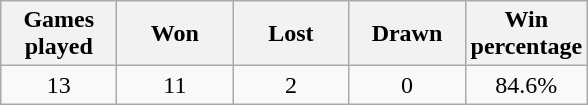<table class="wikitable" style="text-align:center">
<tr>
<th width="70">Games played</th>
<th width="70">Won</th>
<th width="70">Lost</th>
<th width="70">Drawn</th>
<th width="70">Win percentage</th>
</tr>
<tr>
<td>13</td>
<td>11</td>
<td>2</td>
<td>0</td>
<td>84.6%</td>
</tr>
</table>
